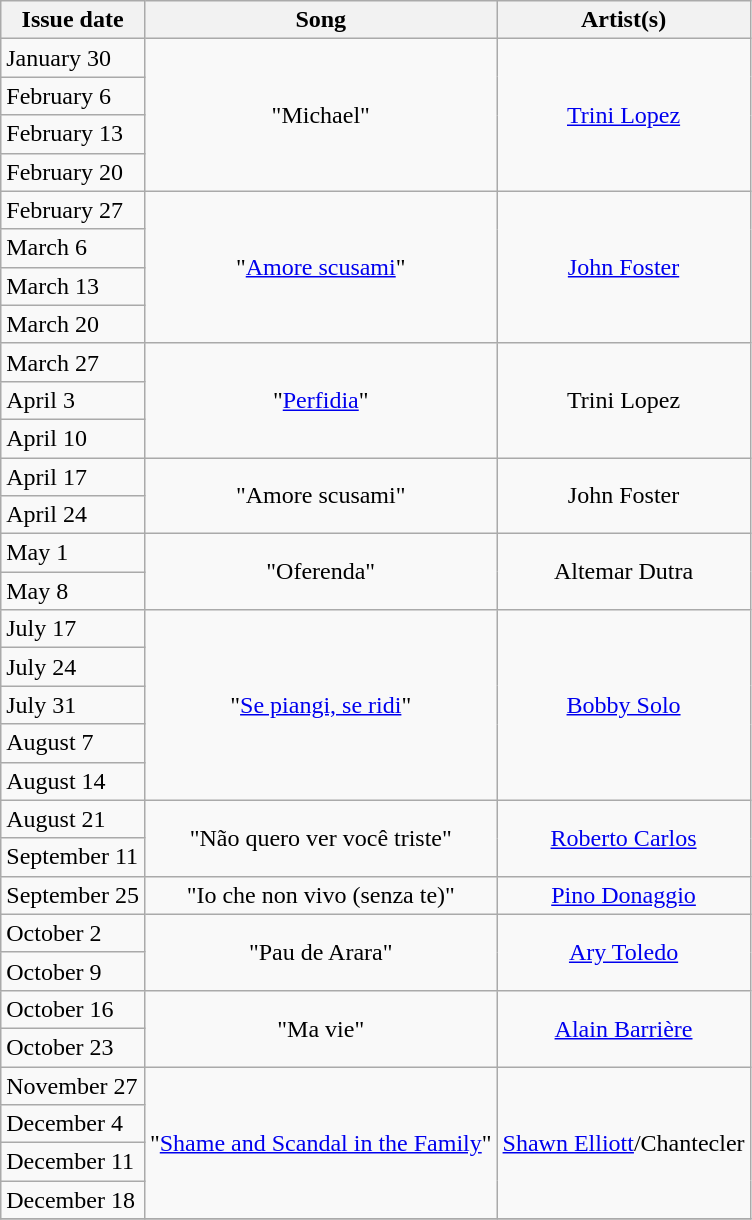<table class="wikitable">
<tr>
<th>Issue date</th>
<th>Song</th>
<th>Artist(s)</th>
</tr>
<tr>
<td>January 30</td>
<td align="center" rowspan="4">"Michael"</td>
<td align="center" rowspan="4"><a href='#'>Trini Lopez</a></td>
</tr>
<tr>
<td>February 6</td>
</tr>
<tr>
<td>February 13</td>
</tr>
<tr>
<td>February 20</td>
</tr>
<tr>
<td>February 27</td>
<td align="center" rowspan="4">"<a href='#'>Amore scusami</a>"</td>
<td align="center" rowspan="4"><a href='#'>John Foster</a></td>
</tr>
<tr>
<td>March 6</td>
</tr>
<tr>
<td>March 13</td>
</tr>
<tr>
<td>March 20</td>
</tr>
<tr>
<td>March 27</td>
<td align="center" rowspan="3">"<a href='#'>Perfidia</a>"</td>
<td align="center" rowspan="3">Trini Lopez</td>
</tr>
<tr>
<td>April 3</td>
</tr>
<tr>
<td>April 10</td>
</tr>
<tr>
<td>April 17</td>
<td align="center" rowspan="2">"Amore scusami"</td>
<td align="center" rowspan="2">John Foster</td>
</tr>
<tr>
<td>April 24</td>
</tr>
<tr>
<td>May 1</td>
<td align="center" rowspan="2">"Oferenda"</td>
<td align="center" rowspan="2">Altemar Dutra</td>
</tr>
<tr>
<td>May 8</td>
</tr>
<tr>
<td>July 17</td>
<td align="center" rowspan="5">"<a href='#'>Se piangi, se ridi</a>"</td>
<td align="center" rowspan="5"><a href='#'>Bobby Solo</a></td>
</tr>
<tr>
<td>July 24</td>
</tr>
<tr>
<td>July 31</td>
</tr>
<tr>
<td>August 7</td>
</tr>
<tr>
<td>August 14</td>
</tr>
<tr>
<td>August 21</td>
<td align="center" rowspan="2">"Não quero ver você triste"</td>
<td align="center" rowspan="2"><a href='#'>Roberto Carlos</a></td>
</tr>
<tr>
<td>September 11</td>
</tr>
<tr>
<td>September 25</td>
<td align="center" rowspan="1">"Io che non vivo (senza te)"</td>
<td align="center" rowspan="1"><a href='#'>Pino Donaggio</a></td>
</tr>
<tr>
<td>October 2</td>
<td align="center" rowspan="2">"Pau de Arara"</td>
<td align="center" rowspan="2"><a href='#'>Ary Toledo</a></td>
</tr>
<tr>
<td>October 9</td>
</tr>
<tr>
<td>October 16</td>
<td align="center" rowspan="2">"Ma vie"</td>
<td align="center" rowspan="2"><a href='#'>Alain Barrière</a></td>
</tr>
<tr>
<td>October 23</td>
</tr>
<tr>
<td>November 27</td>
<td align="center" rowspan="4">"<a href='#'>Shame and Scandal in the Family</a>"</td>
<td align="center" rowspan="4"><a href='#'>Shawn Elliott</a>/Chantecler</td>
</tr>
<tr>
<td>December 4</td>
</tr>
<tr>
<td>December 11</td>
</tr>
<tr>
<td>December 18</td>
</tr>
<tr>
</tr>
</table>
